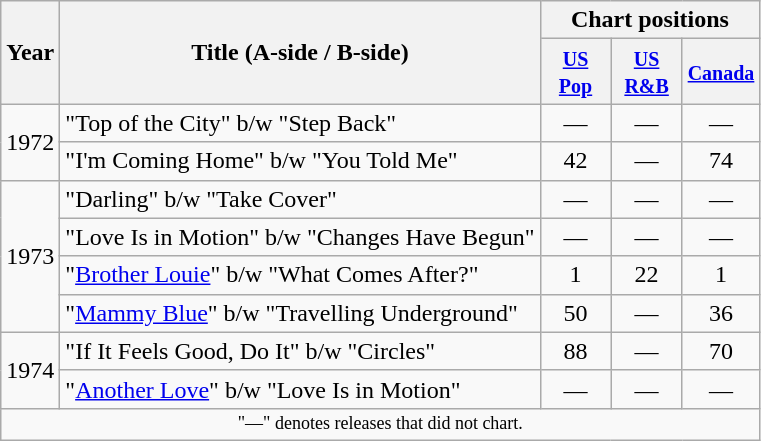<table class="wikitable">
<tr>
<th scope="col" rowspan="2">Year</th>
<th scope="col" rowspan="2">Title (A-side / B-side)</th>
<th scope="col" colspan="3">Chart positions</th>
</tr>
<tr>
<th style="width:40px;"><small><a href='#'>US Pop</a></small><br></th>
<th style="width:40px;"><small><a href='#'>US R&B</a></small><br></th>
<th style="width:40px;"><small><a href='#'>Canada</a></small><br></th>
</tr>
<tr>
<td rowspan="2">1972</td>
<td>"Top of the City" b/w "Step Back"</td>
<td align=center>―</td>
<td align=center>―</td>
<td align=center>―</td>
</tr>
<tr>
<td>"I'm Coming Home" b/w "You Told Me"</td>
<td align=center>42</td>
<td align=center>―</td>
<td align=center>74</td>
</tr>
<tr>
<td rowspan="4">1973</td>
<td>"Darling" b/w "Take Cover"</td>
<td align=center>―</td>
<td align=center>―</td>
<td align=center>―</td>
</tr>
<tr>
<td>"Love Is in Motion" b/w "Changes Have Begun"</td>
<td align=center>―</td>
<td align=center>―</td>
<td align=center>―</td>
</tr>
<tr>
<td>"<a href='#'>Brother Louie</a>" b/w "What Comes After?"</td>
<td align=center>1</td>
<td align=center>22</td>
<td align=center>1</td>
</tr>
<tr>
<td>"<a href='#'>Mammy Blue</a>" b/w "Travelling Underground"</td>
<td align=center>50</td>
<td align=center>―</td>
<td align=center>36</td>
</tr>
<tr>
<td rowspan="2">1974</td>
<td>"If It Feels Good, Do It" b/w "Circles"</td>
<td align=center>88</td>
<td align=center>―</td>
<td align=center>70</td>
</tr>
<tr>
<td>"<a href='#'>Another Love</a>" b/w "Love Is in Motion"</td>
<td align=center>―</td>
<td align=center>―</td>
<td align=center>―</td>
</tr>
<tr>
<td colspan="7" style="text-align:center; font-size:9pt;">"—" denotes releases that did not chart.</td>
</tr>
</table>
